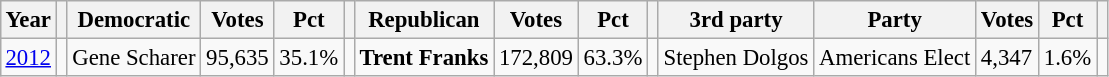<table class="wikitable" style="margin:0.5em ; font-size:95%">
<tr>
<th>Year</th>
<th></th>
<th>Democratic</th>
<th>Votes</th>
<th>Pct</th>
<th></th>
<th>Republican</th>
<th>Votes</th>
<th>Pct</th>
<th></th>
<th>3rd party</th>
<th>Party</th>
<th>Votes</th>
<th>Pct</th>
<th></th>
</tr>
<tr>
<td><a href='#'>2012</a></td>
<td></td>
<td>Gene Scharer</td>
<td>95,635</td>
<td>35.1%</td>
<td></td>
<td><strong>Trent Franks</strong></td>
<td>172,809</td>
<td>63.3%</td>
<td></td>
<td>Stephen Dolgos</td>
<td>Americans Elect</td>
<td>4,347</td>
<td>1.6%</td>
<td></td>
</tr>
</table>
